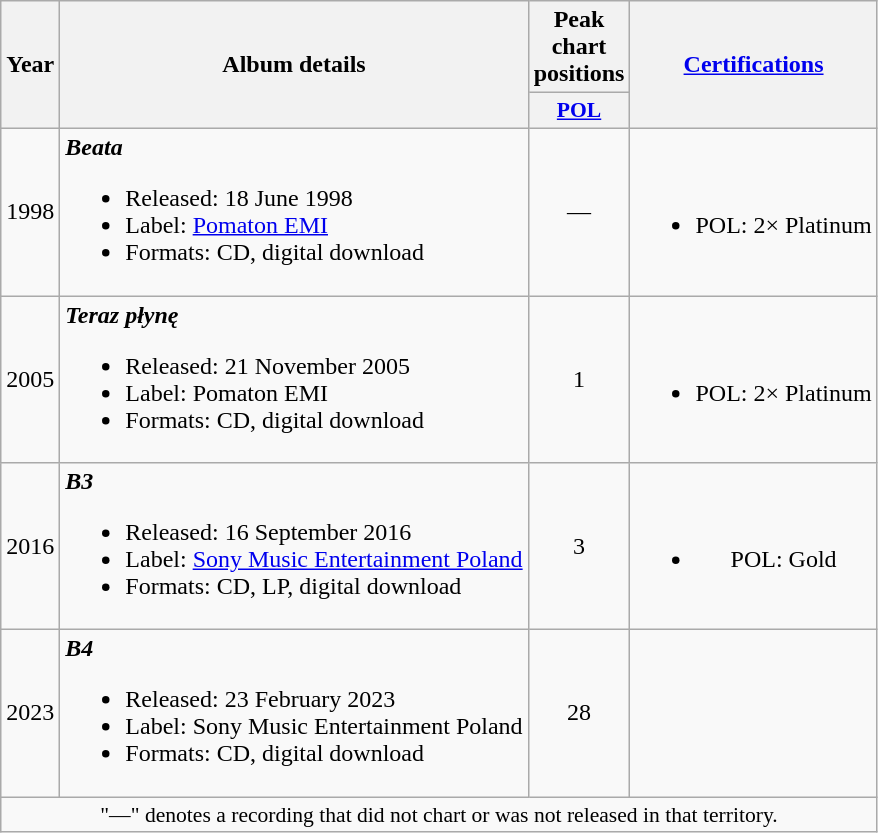<table class="wikitable plainrowheaders" style="text-align:center;">
<tr>
<th scope="col" rowspan="2">Year</th>
<th scope="col" rowspan="2">Album details</th>
<th>Peak chart positions</th>
<th scope="col" rowspan="2"><a href='#'>Certifications</a></th>
</tr>
<tr>
<th scope="col" style="width:3em;font-size:90%;"><a href='#'>POL</a><br></th>
</tr>
<tr>
<td>1998</td>
<td align="left"><strong><em>Beata</em></strong><br><ul><li>Released: 18 June 1998</li><li>Label: <a href='#'>Pomaton EMI</a></li><li>Formats: CD, digital download</li></ul></td>
<td>—</td>
<td><br><ul><li>POL: 2× Platinum</li></ul></td>
</tr>
<tr>
<td>2005</td>
<td align="left"><strong><em>Teraz płynę</em></strong><br><ul><li>Released: 21 November 2005</li><li>Label: Pomaton EMI</li><li>Formats: CD, digital download</li></ul></td>
<td>1</td>
<td><br><ul><li>POL: 2× Platinum</li></ul></td>
</tr>
<tr>
<td>2016</td>
<td align="left"><strong><em>B3</em></strong><br><ul><li>Released: 16 September 2016</li><li>Label: <a href='#'>Sony Music Entertainment Poland</a></li><li>Formats: CD, LP, digital download</li></ul></td>
<td>3</td>
<td><br><ul><li>POL: Gold</li></ul></td>
</tr>
<tr>
<td>2023</td>
<td align="left"><strong><em>B4</em></strong><br><ul><li>Released: 23 February 2023</li><li>Label: Sony Music Entertainment Poland</li><li>Formats: CD, digital download</li></ul></td>
<td>28</td>
<td></td>
</tr>
<tr>
<td colspan="20" style="font-size:90%">"—" denotes a recording that did not chart or was not released in that territory.</td>
</tr>
</table>
